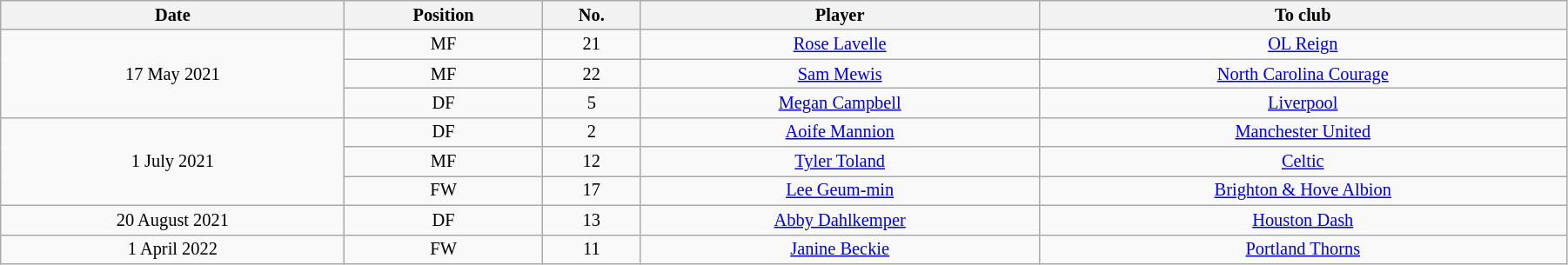<table class="wikitable sortable" style="width:95%; text-align:center; font-size:85%; text-align:centre;">
<tr>
<th>Date</th>
<th>Position</th>
<th>No.</th>
<th>Player</th>
<th>To club</th>
</tr>
<tr>
<td rowspan="3">17 May 2021</td>
<td>MF</td>
<td>21</td>
<td> <a href='#'>Rose Lavelle</a></td>
<td> <a href='#'>OL Reign</a></td>
</tr>
<tr>
<td>MF</td>
<td>22</td>
<td> <a href='#'>Sam Mewis</a></td>
<td> <a href='#'>North Carolina Courage</a></td>
</tr>
<tr>
<td>DF</td>
<td>5</td>
<td> <a href='#'>Megan Campbell</a></td>
<td> <a href='#'>Liverpool</a></td>
</tr>
<tr>
<td rowspan="3">1 July 2021</td>
<td>DF</td>
<td>2</td>
<td> <a href='#'>Aoife Mannion</a></td>
<td> <a href='#'>Manchester United</a></td>
</tr>
<tr>
<td>MF</td>
<td>12</td>
<td> <a href='#'>Tyler Toland</a></td>
<td> <a href='#'>Celtic</a></td>
</tr>
<tr>
<td>FW</td>
<td>17</td>
<td> <a href='#'>Lee Geum-min</a></td>
<td> <a href='#'>Brighton & Hove Albion</a></td>
</tr>
<tr>
<td>20 August 2021</td>
<td>DF</td>
<td>13</td>
<td> <a href='#'>Abby Dahlkemper</a></td>
<td> <a href='#'>Houston Dash</a></td>
</tr>
<tr>
<td>1 April 2022</td>
<td>FW</td>
<td>11</td>
<td> <a href='#'>Janine Beckie</a></td>
<td> <a href='#'>Portland Thorns</a></td>
</tr>
</table>
